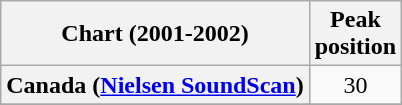<table class="wikitable sortable plainrowheaders" style="text-align:center">
<tr>
<th scope="col">Chart (2001-2002)</th>
<th scope="col">Peak<br>position</th>
</tr>
<tr>
<th scope="row">Canada (<a href='#'>Nielsen SoundScan</a>)</th>
<td style="text-align:center;">30</td>
</tr>
<tr>
</tr>
</table>
